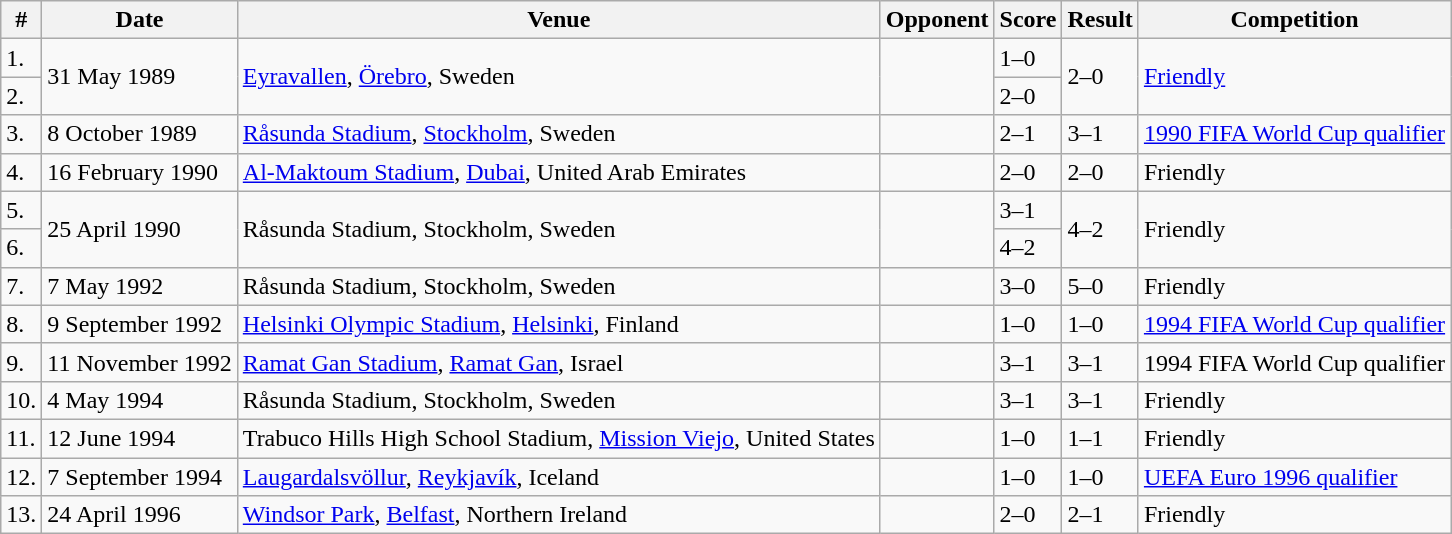<table class="wikitable">
<tr>
<th>#</th>
<th>Date</th>
<th>Venue</th>
<th>Opponent</th>
<th>Score</th>
<th>Result</th>
<th>Competition</th>
</tr>
<tr>
<td>1.</td>
<td rowspan="2">31 May 1989</td>
<td rowspan="2"><a href='#'>Eyravallen</a>, <a href='#'>Örebro</a>, Sweden</td>
<td rowspan="2"></td>
<td>1–0</td>
<td rowspan="2">2–0</td>
<td rowspan="2"><a href='#'>Friendly</a></td>
</tr>
<tr>
<td>2.</td>
<td>2–0</td>
</tr>
<tr>
<td>3.</td>
<td>8 October 1989</td>
<td><a href='#'>Råsunda Stadium</a>, <a href='#'>Stockholm</a>, Sweden</td>
<td></td>
<td>2–1</td>
<td>3–1</td>
<td><a href='#'>1990 FIFA World Cup qualifier</a></td>
</tr>
<tr>
<td>4.</td>
<td>16 February 1990</td>
<td><a href='#'>Al-Maktoum Stadium</a>, <a href='#'>Dubai</a>, United Arab Emirates</td>
<td></td>
<td>2–0</td>
<td>2–0</td>
<td>Friendly</td>
</tr>
<tr>
<td>5.</td>
<td rowspan="2">25 April 1990</td>
<td rowspan="2">Råsunda Stadium, Stockholm, Sweden</td>
<td rowspan="2"></td>
<td>3–1</td>
<td rowspan="2">4–2</td>
<td rowspan="2">Friendly</td>
</tr>
<tr>
<td>6.</td>
<td>4–2</td>
</tr>
<tr>
<td>7.</td>
<td>7 May 1992</td>
<td>Råsunda Stadium, Stockholm, Sweden</td>
<td></td>
<td>3–0</td>
<td>5–0</td>
<td>Friendly</td>
</tr>
<tr>
<td>8.</td>
<td>9 September 1992</td>
<td><a href='#'>Helsinki Olympic Stadium</a>, <a href='#'>Helsinki</a>, Finland</td>
<td></td>
<td>1–0</td>
<td>1–0</td>
<td><a href='#'>1994 FIFA World Cup qualifier</a></td>
</tr>
<tr>
<td>9.</td>
<td>11 November 1992</td>
<td><a href='#'>Ramat Gan Stadium</a>, <a href='#'>Ramat Gan</a>, Israel</td>
<td></td>
<td>3–1</td>
<td>3–1</td>
<td>1994 FIFA World Cup qualifier</td>
</tr>
<tr>
<td>10.</td>
<td>4 May 1994</td>
<td>Råsunda Stadium, Stockholm, Sweden</td>
<td></td>
<td>3–1</td>
<td>3–1</td>
<td>Friendly</td>
</tr>
<tr>
<td>11.</td>
<td>12 June 1994</td>
<td>Trabuco Hills High School Stadium, <a href='#'>Mission Viejo</a>, United States</td>
<td></td>
<td>1–0</td>
<td>1–1</td>
<td>Friendly</td>
</tr>
<tr>
<td>12.</td>
<td>7 September 1994</td>
<td><a href='#'>Laugardalsvöllur</a>, <a href='#'>Reykjavík</a>, Iceland</td>
<td></td>
<td>1–0</td>
<td>1–0</td>
<td><a href='#'>UEFA Euro 1996 qualifier</a></td>
</tr>
<tr>
<td>13.</td>
<td>24 April 1996</td>
<td><a href='#'>Windsor Park</a>, <a href='#'>Belfast</a>, Northern Ireland</td>
<td></td>
<td>2–0</td>
<td>2–1</td>
<td>Friendly</td>
</tr>
</table>
